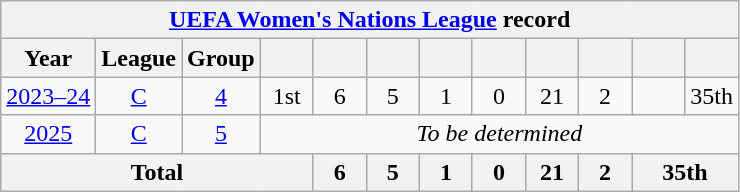<table class="wikitable" style="text-align: center;">
<tr>
<th colspan=13><a href='#'>UEFA Women's Nations League</a> record</th>
</tr>
<tr>
<th>Year</th>
<th>League</th>
<th>Group</th>
<th width=28></th>
<th width=28></th>
<th width=28></th>
<th width=28></th>
<th width=28></th>
<th width=28></th>
<th width=28></th>
<th width=28></th>
<th width=28></th>
</tr>
<tr>
<td><a href='#'>2023–24</a></td>
<td><a href='#'>C</a></td>
<td><a href='#'>4</a></td>
<td>1st</td>
<td>6</td>
<td>5</td>
<td>1</td>
<td>0</td>
<td>21</td>
<td>2</td>
<td></td>
<td>35th</td>
</tr>
<tr>
<td><a href='#'>2025</a></td>
<td><a href='#'>C</a></td>
<td><a href='#'>5</a></td>
<td colspan=9><em>To be determined</em></td>
</tr>
<tr>
<th colspan=4>Total</th>
<th>6</th>
<th>5</th>
<th>1</th>
<th>0</th>
<th>21</th>
<th>2</th>
<th colspan=2>35th</th>
</tr>
</table>
